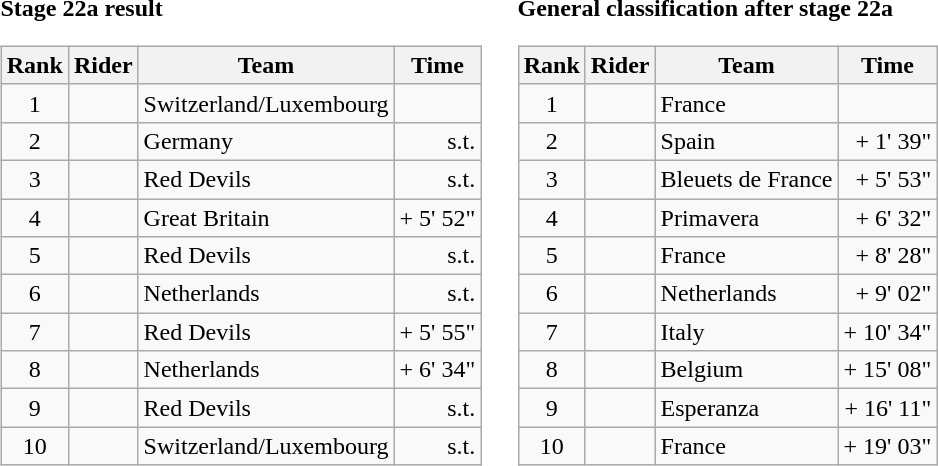<table>
<tr>
<td><strong>Stage 22a result</strong><br><table class="wikitable">
<tr>
<th scope="col">Rank</th>
<th scope="col">Rider</th>
<th scope="col">Team</th>
<th scope="col">Time</th>
</tr>
<tr>
<td style="text-align:center;">1</td>
<td></td>
<td>Switzerland/Luxembourg</td>
<td style="text-align:right;"></td>
</tr>
<tr>
<td style="text-align:center;">2</td>
<td></td>
<td>Germany</td>
<td style="text-align:right;">s.t.</td>
</tr>
<tr>
<td style="text-align:center;">3</td>
<td></td>
<td>Red Devils</td>
<td style="text-align:right;">s.t.</td>
</tr>
<tr>
<td style="text-align:center;">4</td>
<td></td>
<td>Great Britain</td>
<td style="text-align:right;">+ 5' 52"</td>
</tr>
<tr>
<td style="text-align:center;">5</td>
<td></td>
<td>Red Devils</td>
<td style="text-align:right;">s.t.</td>
</tr>
<tr>
<td style="text-align:center;">6</td>
<td></td>
<td>Netherlands</td>
<td style="text-align:right;">s.t.</td>
</tr>
<tr>
<td style="text-align:center;">7</td>
<td></td>
<td>Red Devils</td>
<td style="text-align:right;">+ 5' 55"</td>
</tr>
<tr>
<td style="text-align:center;">8</td>
<td></td>
<td>Netherlands</td>
<td style="text-align:right;">+ 6' 34"</td>
</tr>
<tr>
<td style="text-align:center;">9</td>
<td></td>
<td>Red Devils</td>
<td style="text-align:right;">s.t.</td>
</tr>
<tr>
<td style="text-align:center;">10</td>
<td></td>
<td>Switzerland/Luxembourg</td>
<td style="text-align:right;">s.t.</td>
</tr>
</table>
</td>
<td></td>
<td><strong>General classification after stage 22a</strong><br><table class="wikitable">
<tr>
<th scope="col">Rank</th>
<th scope="col">Rider</th>
<th scope="col">Team</th>
<th scope="col">Time</th>
</tr>
<tr>
<td style="text-align:center;">1</td>
<td></td>
<td>France</td>
<td style="text-align:right;"></td>
</tr>
<tr>
<td style="text-align:center;">2</td>
<td></td>
<td>Spain</td>
<td style="text-align:right;">+ 1' 39"</td>
</tr>
<tr>
<td style="text-align:center;">3</td>
<td></td>
<td>Bleuets de France</td>
<td style="text-align:right;">+ 5' 53"</td>
</tr>
<tr>
<td style="text-align:center;">4</td>
<td></td>
<td>Primavera</td>
<td style="text-align:right;">+ 6' 32"</td>
</tr>
<tr>
<td style="text-align:center;">5</td>
<td></td>
<td>France</td>
<td style="text-align:right;">+ 8' 28"</td>
</tr>
<tr>
<td style="text-align:center;">6</td>
<td></td>
<td>Netherlands</td>
<td style="text-align:right;">+ 9' 02"</td>
</tr>
<tr>
<td style="text-align:center;">7</td>
<td></td>
<td>Italy</td>
<td style="text-align:right;">+ 10' 34"</td>
</tr>
<tr>
<td style="text-align:center;">8</td>
<td></td>
<td>Belgium</td>
<td style="text-align:right;">+ 15' 08"</td>
</tr>
<tr>
<td style="text-align:center;">9</td>
<td></td>
<td>Esperanza</td>
<td style="text-align:right;">+ 16' 11"</td>
</tr>
<tr>
<td style="text-align:center;">10</td>
<td></td>
<td>France</td>
<td style="text-align:right;">+ 19' 03"</td>
</tr>
</table>
</td>
</tr>
</table>
